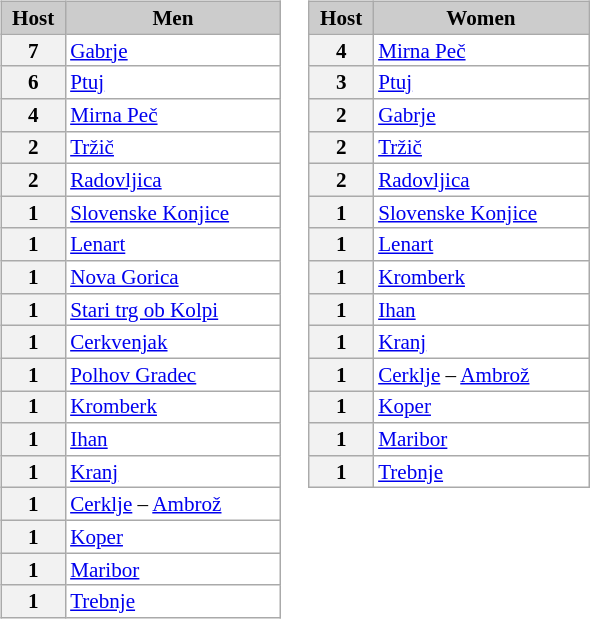<table>
<tr valign = "top">
<td><br><table class="wikitable plainrowheaders" style="background:#fff; font-size:88%; line-height:15px; border:grey solid 1px; border-collapse:collapse;">
<tr style="background:#ccc; text-align:center;">
<th style="background:#ccc;" width="36">Host</th>
<th style="background:#ccc;" width="137">Men</th>
</tr>
<tr>
<th align=center>7</th>
<td> <a href='#'>Gabrje</a></td>
</tr>
<tr>
<th align=center>6</th>
<td> <a href='#'>Ptuj</a></td>
</tr>
<tr>
<th align=center>4</th>
<td> <a href='#'>Mirna Peč</a></td>
</tr>
<tr>
<th align=center>2</th>
<td> <a href='#'>Tržič</a></td>
</tr>
<tr>
<th align=center>2</th>
<td> <a href='#'>Radovljica</a></td>
</tr>
<tr>
<th align=center>1</th>
<td> <a href='#'>Slovenske Konjice</a></td>
</tr>
<tr>
<th align=center>1</th>
<td> <a href='#'>Lenart</a></td>
</tr>
<tr>
<th align=center>1</th>
<td> <a href='#'>Nova Gorica</a></td>
</tr>
<tr>
<th align=center>1</th>
<td> <a href='#'>Stari trg ob Kolpi</a></td>
</tr>
<tr>
<th align=center>1</th>
<td> <a href='#'>Cerkvenjak</a></td>
</tr>
<tr>
<th align=center>1</th>
<td> <a href='#'>Polhov Gradec</a></td>
</tr>
<tr>
<th align=center>1</th>
<td> <a href='#'>Kromberk</a></td>
</tr>
<tr>
<th align=center>1</th>
<td> <a href='#'>Ihan</a></td>
</tr>
<tr>
<th align=center>1</th>
<td> <a href='#'>Kranj</a></td>
</tr>
<tr>
<th align=center>1</th>
<td> <a href='#'>Cerklje</a> – <a href='#'>Ambrož</a></td>
</tr>
<tr>
<th align=center>1</th>
<td> <a href='#'>Koper</a></td>
</tr>
<tr>
<th align=center>1</th>
<td> <a href='#'>Maribor</a></td>
</tr>
<tr>
<th align=center>1</th>
<td> <a href='#'>Trebnje</a></td>
</tr>
</table>
</td>
<td><br><table class="wikitable plainrowheaders" style="background:#fff; font-size:88%; line-height:15px; border:grey solid 1px; border-collapse:collapse;">
<tr style="background:#ccc; text-align:center;">
<th style="background:#ccc;" width="36">Host</th>
<th style="background:#ccc;" width="137">Women</th>
</tr>
<tr>
<th align=center>4</th>
<td> <a href='#'>Mirna Peč</a></td>
</tr>
<tr>
<th align=center>3</th>
<td> <a href='#'>Ptuj</a></td>
</tr>
<tr>
<th align=center>2</th>
<td> <a href='#'>Gabrje</a></td>
</tr>
<tr>
<th align=center>2</th>
<td> <a href='#'>Tržič</a></td>
</tr>
<tr>
<th align=center>2</th>
<td> <a href='#'>Radovljica</a></td>
</tr>
<tr>
<th align=center>1</th>
<td> <a href='#'>Slovenske Konjice</a></td>
</tr>
<tr>
<th align=center>1</th>
<td> <a href='#'>Lenart</a></td>
</tr>
<tr>
<th align=center>1</th>
<td> <a href='#'>Kromberk</a></td>
</tr>
<tr>
<th align=center>1</th>
<td> <a href='#'>Ihan</a></td>
</tr>
<tr>
<th align=center>1</th>
<td> <a href='#'>Kranj</a></td>
</tr>
<tr>
<th align=center>1</th>
<td> <a href='#'>Cerklje</a> – <a href='#'>Ambrož</a></td>
</tr>
<tr>
<th align=center>1</th>
<td> <a href='#'>Koper</a></td>
</tr>
<tr>
<th align=center>1</th>
<td> <a href='#'>Maribor</a></td>
</tr>
<tr>
<th align=center>1</th>
<td> <a href='#'>Trebnje</a></td>
</tr>
</table>
</td>
</tr>
</table>
